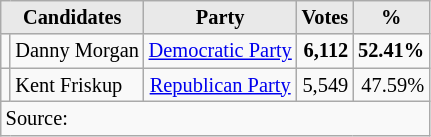<table class=wikitable style="font-size:85%; text-align:right;">
<tr>
<th style="background:#e9e9e9; text-align:center;" colspan="2">Candidates</th>
<th style="background:#e9e9e9; text-align:center;">Party</th>
<th style="background:#e9e9e9; text-align:center;">Votes</th>
<th style="background:#e9e9e9; text-align:center;">%</th>
</tr>
<tr>
<td></td>
<td align=left>Danny Morgan</td>
<td align=center><a href='#'>Democratic Party</a></td>
<td><strong>6,112</strong></td>
<td><strong>52.41%</strong></td>
</tr>
<tr>
<td></td>
<td align=left>Kent Friskup</td>
<td align=center><a href='#'>Republican Party</a></td>
<td>5,549</td>
<td>47.59%</td>
</tr>
<tr>
<td style="text-align:left;" colspan="6">Source: </td>
</tr>
</table>
